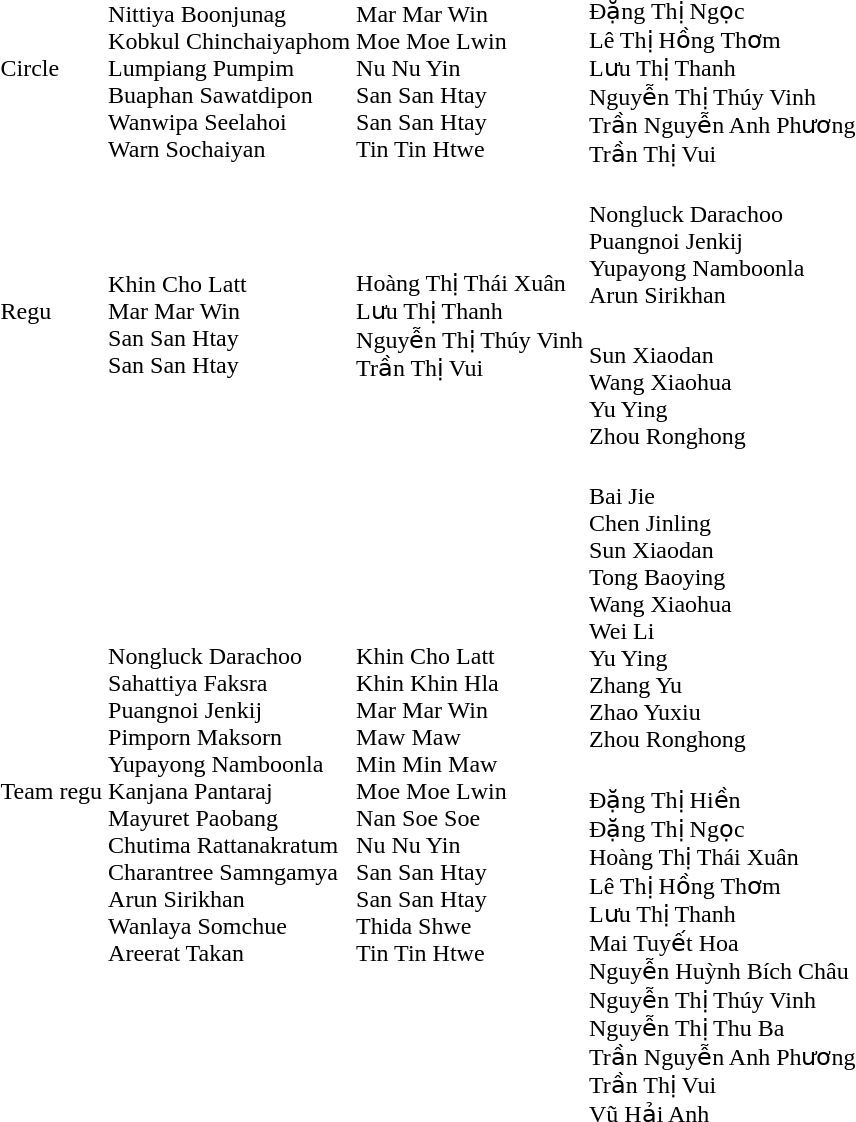<table>
<tr>
<td>Circle<br></td>
<td><br>Nittiya Boonjunag<br>Kobkul Chinchaiyaphom<br>Lumpiang Pumpim<br>Buaphan Sawatdipon<br>Wanwipa Seelahoi<br>Warn Sochaiyan</td>
<td><br>Mar Mar Win<br>Moe Moe Lwin<br>Nu Nu Yin<br>San San Htay<br>San San Htay<br>Tin Tin Htwe</td>
<td><br>Đặng Thị Ngọc<br>Lê Thị Hồng Thơm<br>Lưu Thị Thanh<br>Nguyễn Thị Thúy Vinh<br>Trần Nguyễn Anh Phương<br>Trần Thị Vui</td>
</tr>
<tr>
<td rowspan=2>Regu<br></td>
<td rowspan=2><br>Khin Cho Latt<br>Mar Mar Win<br>San San Htay<br>San San Htay</td>
<td rowspan=2><br>Hoàng Thị Thái Xuân<br>Lưu Thị Thanh<br>Nguyễn Thị Thúy Vinh<br>Trần Thị Vui</td>
<td><br>Nongluck Darachoo<br>Puangnoi Jenkij<br>Yupayong Namboonla<br>Arun Sirikhan</td>
</tr>
<tr>
<td><br>Sun Xiaodan<br>Wang Xiaohua<br>Yu Ying<br>Zhou Ronghong</td>
</tr>
<tr>
<td rowspan=2>Team regu<br></td>
<td rowspan=2><br>Nongluck Darachoo<br>Sahattiya Faksra<br>Puangnoi Jenkij<br>Pimporn Maksorn<br>Yupayong Namboonla<br>Kanjana Pantaraj<br>Mayuret Paobang<br>Chutima Rattanakratum<br>Charantree Samngamya<br>Arun Sirikhan<br>Wanlaya Somchue<br>Areerat Takan</td>
<td rowspan=2><br>Khin Cho Latt<br>Khin Khin Hla<br>Mar Mar Win<br>Maw Maw<br>Min Min Maw<br>Moe Moe Lwin<br>Nan Soe Soe<br>Nu Nu Yin<br>San San Htay<br>San San Htay<br>Thida Shwe<br>Tin Tin Htwe</td>
<td><br>Bai Jie<br>Chen Jinling<br>Sun Xiaodan<br>Tong Baoying<br>Wang Xiaohua<br>Wei Li<br>Yu Ying<br>Zhang Yu<br>Zhao Yuxiu<br>Zhou Ronghong</td>
</tr>
<tr>
<td><br>Đặng Thị Hiền<br>Đặng Thị Ngọc<br>Hoàng Thị Thái Xuân<br>Lê Thị Hồng Thơm<br>Lưu Thị Thanh<br>Mai Tuyết Hoa<br>Nguyễn Huỳnh Bích Châu<br>Nguyễn Thị Thúy Vinh<br>Nguyễn Thị Thu Ba<br>Trần Nguyễn Anh Phương<br>Trần Thị Vui<br>Vũ Hải Anh</td>
</tr>
</table>
